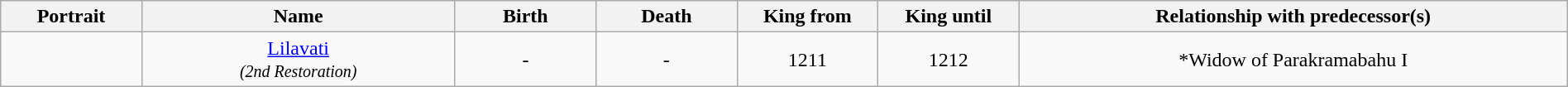<table width=100% class="wikitable">
<tr>
<th width=9%>Portrait</th>
<th width=20%>Name</th>
<th width=9%>Birth</th>
<th width=9%>Death</th>
<th width=9%>King from</th>
<th width=9%>King until</th>
<th width=35%>Relationship with predecessor(s)</th>
</tr>
<tr>
<td align="center"></td>
<td align="center"><a href='#'>Lilavati</a><br><small><em>(2nd Restoration)</em></small></td>
<td align="center">-</td>
<td align="center">-</td>
<td align="center">1211</td>
<td align="center">1212</td>
<td align="center">*Widow of Parakramabahu I</td>
</tr>
</table>
